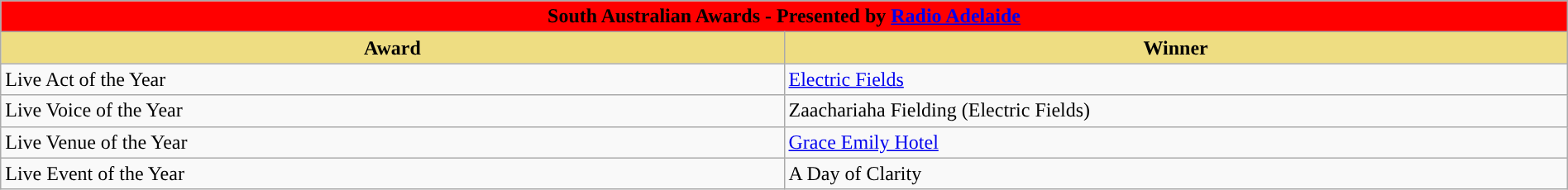<table class="wikitable" width=100%>
<tr>
<th colspan="2" ! style="width:15%;background:red">South Australian Awards - Presented by <a href='#'>Radio Adelaide</a></th>
</tr>
<tr>
<th style="width:10%;background:#EEDD82;">Award</th>
<th style="width:10%;background:#EEDD82;">Winner</th>
</tr>
<tr>
<td>Live Act of the Year</td>
<td><a href='#'>Electric Fields</a></td>
</tr>
<tr>
<td>Live Voice of the Year</td>
<td>Zaachariaha Fielding (Electric Fields)</td>
</tr>
<tr>
<td>Live Venue of the Year</td>
<td><a href='#'>Grace Emily Hotel</a></td>
</tr>
<tr>
<td>Live Event of the Year</td>
<td>A Day of Clarity</td>
</tr>
</table>
